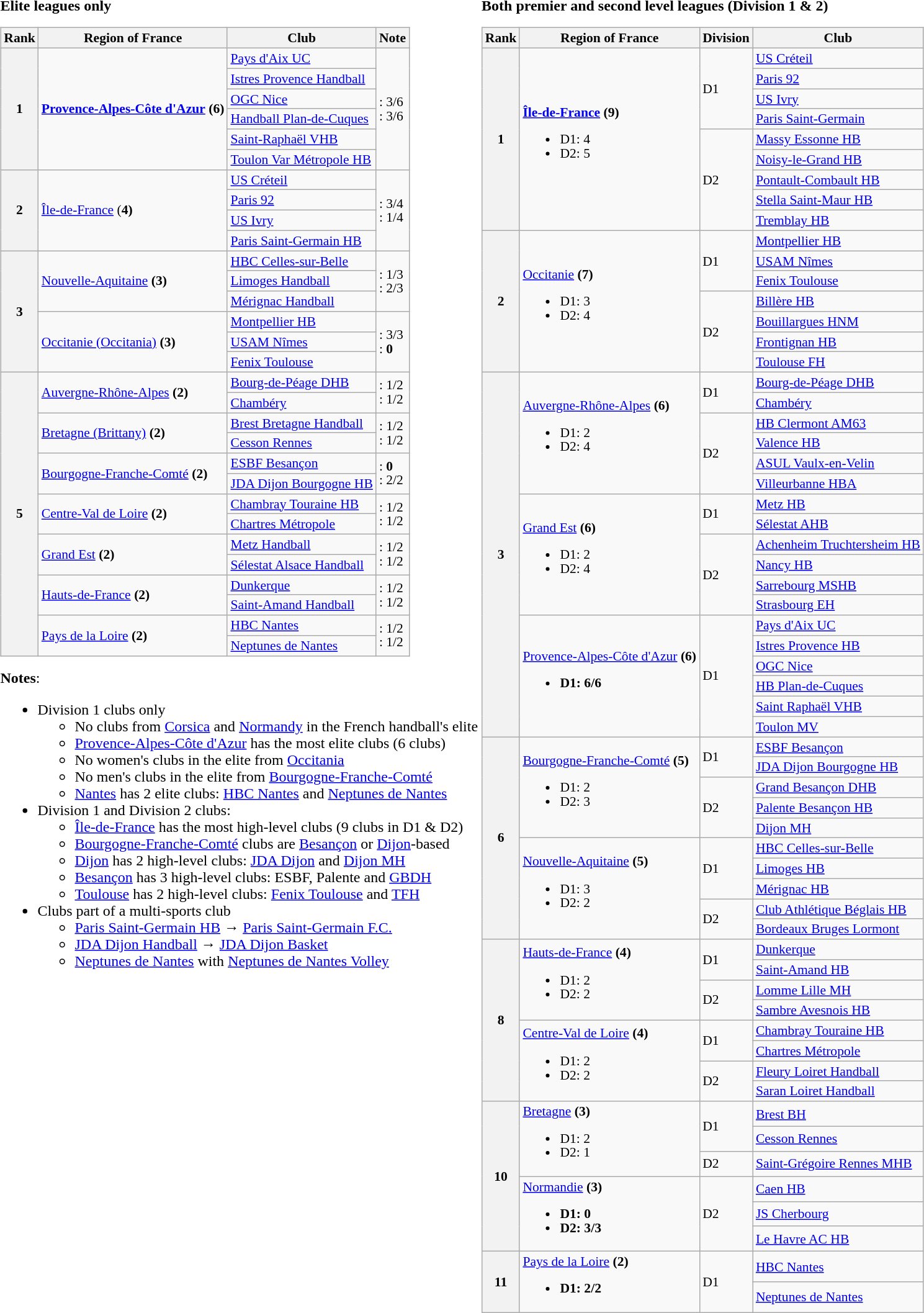<table>
<tr>
<td valign="top"><br><strong>Elite leagues only</strong><table class="wikitable sortable" style="font-size:90%;line-height:15px;">
<tr>
<th>Rank</th>
<th>Region of France</th>
<th>Club</th>
<th>Note</th>
</tr>
<tr>
<th rowspan="6">1</th>
<td rowspan="6"><strong><a href='#'>Provence-Alpes-Côte d'Azur</a></strong> <strong>(6)</strong></td>
<td><a href='#'>Pays d'Aix UC</a></td>
<td rowspan="6"> : 3/6<br> : 3/6</td>
</tr>
<tr>
<td><a href='#'>Istres Provence Handball</a></td>
</tr>
<tr>
<td><a href='#'>OGC Nice</a></td>
</tr>
<tr>
<td><a href='#'>Handball Plan-de-Cuques</a></td>
</tr>
<tr>
<td><a href='#'>Saint-Raphaël VHB</a></td>
</tr>
<tr>
<td><a href='#'>Toulon Var Métropole HB</a></td>
</tr>
<tr>
<th rowspan="4">2</th>
<td rowspan="4"><a href='#'>Île-de-France</a> (<strong>4)</strong></td>
<td><a href='#'>US Créteil</a></td>
<td rowspan="4"> : 3/4<br> : 1/4</td>
</tr>
<tr>
<td><a href='#'>Paris 92</a></td>
</tr>
<tr>
<td><a href='#'>US Ivry</a></td>
</tr>
<tr>
<td><a href='#'>Paris Saint-Germain HB</a></td>
</tr>
<tr>
<th rowspan="6">3</th>
<td rowspan="3"><a href='#'>Nouvelle-Aquitaine</a> <strong>(3)</strong></td>
<td><a href='#'>HBC Celles-sur-Belle</a></td>
<td rowspan="3"> : 1/3<br> : 2/3</td>
</tr>
<tr>
<td><a href='#'>Limoges Handball</a></td>
</tr>
<tr>
<td><a href='#'>Mérignac Handball</a></td>
</tr>
<tr>
<td rowspan="3"><a href='#'>Occitanie (Occitania)</a> <strong>(3)</strong></td>
<td><a href='#'>Montpellier HB</a></td>
<td rowspan="3"> : 3/3<br> : <strong>0</strong></td>
</tr>
<tr>
<td><a href='#'>USAM Nîmes</a></td>
</tr>
<tr>
<td><a href='#'>Fenix Toulouse</a></td>
</tr>
<tr>
<th rowspan="14">5</th>
<td rowspan="2"><a href='#'>Auvergne-Rhône-Alpes</a> <strong>(2)</strong></td>
<td><a href='#'>Bourg-de-Péage DHB</a></td>
<td rowspan="2"> : 1/2<br> : 1/2</td>
</tr>
<tr>
<td><a href='#'>Chambéry</a></td>
</tr>
<tr>
<td rowspan="2"><a href='#'>Bretagne (Brittany)</a> <strong>(2)</strong></td>
<td><a href='#'>Brest Bretagne Handball</a></td>
<td rowspan="2"> : 1/2<br> : 1/2</td>
</tr>
<tr>
<td><a href='#'>Cesson Rennes</a></td>
</tr>
<tr>
<td rowspan="2"><a href='#'>Bourgogne-Franche-Comté</a> <strong>(2)</strong></td>
<td><a href='#'>ESBF Besançon</a></td>
<td rowspan="2"> : <strong>0</strong><br> : 2/2</td>
</tr>
<tr>
<td><a href='#'>JDA Dijon Bourgogne HB</a></td>
</tr>
<tr>
<td rowspan="2"><a href='#'>Centre-Val de Loire</a> <strong>(2)</strong></td>
<td><a href='#'>Chambray Touraine HB</a></td>
<td rowspan="2"> : 1/2<br> : 1/2</td>
</tr>
<tr>
<td><a href='#'>Chartres Métropole</a></td>
</tr>
<tr>
<td rowspan="2"><a href='#'>Grand Est</a> <strong>(2)</strong></td>
<td><a href='#'>Metz Handball</a></td>
<td rowspan="2"> : 1/2<br> : 1/2</td>
</tr>
<tr>
<td><a href='#'>Sélestat Alsace Handball</a></td>
</tr>
<tr>
<td rowspan="2"><a href='#'>Hauts-de-France</a> <strong>(2)</strong></td>
<td><a href='#'>Dunkerque</a></td>
<td rowspan="2"> : 1/2<br> : 1/2</td>
</tr>
<tr>
<td><a href='#'>Saint-Amand Handball</a></td>
</tr>
<tr>
<td rowspan="2"><a href='#'>Pays de la Loire</a> <strong>(2)</strong></td>
<td><a href='#'>HBC Nantes</a></td>
<td rowspan="2"> : 1/2<br> : 1/2</td>
</tr>
<tr>
<td><a href='#'>Neptunes de Nantes</a></td>
</tr>
</table>
<strong>Notes</strong>:<ul><li>Division 1 clubs only<ul><li>No clubs from <a href='#'>Corsica</a> and <a href='#'>Normandy</a> in the French handball's elite</li><li><a href='#'>Provence-Alpes-Côte d'Azur</a> has the most elite clubs (6 clubs)</li><li>No women's clubs in the elite from <a href='#'>Occitania</a></li><li>No men's clubs in the elite from <a href='#'>Bourgogne-Franche-Comté</a></li><li><a href='#'>Nantes</a> has 2 elite clubs: <a href='#'>HBC Nantes</a> and <a href='#'>Neptunes de Nantes</a></li></ul></li><li>Division 1 and Division 2 clubs:<ul><li><a href='#'>Île-de-France</a> has the most high-level clubs (9 clubs in D1 & D2)</li><li><a href='#'>Bourgogne-Franche-Comté</a> clubs are <a href='#'>Besançon</a> or <a href='#'>Dijon</a>-based</li><li><a href='#'>Dijon</a> has 2 high-level clubs: <a href='#'>JDA Dijon</a> and <a href='#'>Dijon MH</a></li><li><a href='#'>Besançon</a> has 3 high-level clubs: ESBF, Palente and <a href='#'>GBDH</a></li><li><a href='#'>Toulouse</a> has 2 high-level clubs: <a href='#'>Fenix Toulouse</a> and <a href='#'>TFH</a></li></ul></li><li>Clubs part of a multi-sports club<ul><li><a href='#'>Paris Saint-Germain HB</a> → <a href='#'>Paris Saint-Germain F.C.</a></li><li><a href='#'>JDA Dijon Handball</a> →  <a href='#'>JDA Dijon Basket</a></li><li><a href='#'>Neptunes de Nantes</a> with <a href='#'>Neptunes de Nantes Volley</a></li></ul></li></ul></td>
<td valign="top"><br><strong>Both premier and second level leagues (Division 1 & 2)</strong><table class="wikitable sortable" style="font-size:90%;line-height:15px;">
<tr>
<th>Rank</th>
<th>Region of France</th>
<th>Division</th>
<th>Club</th>
</tr>
<tr>
<th rowspan="9">1</th>
<td rowspan="9"><strong><a href='#'>Île-de-France</a> (9)</strong><br><ul><li>D1: 4</li><li>D2: 5</li></ul></td>
<td rowspan="4">D1</td>
<td><a href='#'>US Créteil</a></td>
</tr>
<tr>
<td><a href='#'>Paris 92</a></td>
</tr>
<tr>
<td><a href='#'>US Ivry</a></td>
</tr>
<tr>
<td><a href='#'>Paris Saint-Germain</a></td>
</tr>
<tr>
<td rowspan="5">D2</td>
<td><a href='#'>Massy Essonne HB</a></td>
</tr>
<tr>
<td><a href='#'>Noisy-le-Grand HB</a></td>
</tr>
<tr>
<td><a href='#'>Pontault-Combault HB</a></td>
</tr>
<tr>
<td><a href='#'>Stella Saint-Maur HB</a></td>
</tr>
<tr>
<td><a href='#'>Tremblay HB</a></td>
</tr>
<tr>
<th rowspan="7">2</th>
<td rowspan="7"><a href='#'>Occitanie</a> <strong>(7)</strong><br><ul><li>D1: 3</li><li>D2: 4</li></ul></td>
<td rowspan="3">D1</td>
<td><a href='#'>Montpellier HB</a></td>
</tr>
<tr>
<td><a href='#'>USAM Nîmes</a></td>
</tr>
<tr>
<td><a href='#'>Fenix Toulouse</a></td>
</tr>
<tr>
<td rowspan="4">D2</td>
<td><a href='#'>Billère HB</a></td>
</tr>
<tr>
<td><a href='#'>Bouillargues HNM</a></td>
</tr>
<tr>
<td><a href='#'>Frontignan HB</a></td>
</tr>
<tr>
<td><a href='#'>Toulouse FH</a></td>
</tr>
<tr>
<th rowspan="18">3</th>
<td rowspan="6"><a href='#'>Auvergne-Rhône-Alpes</a> <strong>(6)</strong><br><ul><li>D1: 2</li><li>D2: 4</li></ul></td>
<td rowspan="2">D1</td>
<td><a href='#'>Bourg-de-Péage DHB</a></td>
</tr>
<tr>
<td><a href='#'>Chambéry</a></td>
</tr>
<tr>
<td rowspan="4">D2</td>
<td><a href='#'>HB Clermont AM63</a></td>
</tr>
<tr>
<td><a href='#'>Valence HB</a></td>
</tr>
<tr>
<td><a href='#'>ASUL Vaulx-en-Velin</a></td>
</tr>
<tr>
<td><a href='#'>Villeurbanne HBA</a></td>
</tr>
<tr>
<td rowspan="6"><a href='#'>Grand Est</a> <strong>(6)</strong><br><ul><li>D1: 2</li><li>D2: 4</li></ul></td>
<td rowspan="2">D1</td>
<td><a href='#'>Metz HB</a></td>
</tr>
<tr>
<td><a href='#'>Sélestat AHB</a></td>
</tr>
<tr>
<td rowspan="4">D2</td>
<td><a href='#'>Achenheim Truchtersheim HB</a></td>
</tr>
<tr>
<td><a href='#'>Nancy HB</a></td>
</tr>
<tr>
<td><a href='#'>Sarrebourg MSHB</a></td>
</tr>
<tr>
<td><a href='#'>Strasbourg EH</a></td>
</tr>
<tr>
<td rowspan="6"><a href='#'>Provence-Alpes-Côte d'Azur</a> <strong>(6)</strong><br><ul><li><strong>D1: 6/6</strong></li></ul></td>
<td rowspan="6">D1</td>
<td><a href='#'>Pays d'Aix UC</a></td>
</tr>
<tr>
<td><a href='#'>Istres Provence HB</a></td>
</tr>
<tr>
<td><a href='#'>OGC Nice</a></td>
</tr>
<tr>
<td><a href='#'>HB Plan-de-Cuques</a></td>
</tr>
<tr>
<td><a href='#'>Saint Raphaël VHB</a></td>
</tr>
<tr>
<td><a href='#'>Toulon MV</a></td>
</tr>
<tr>
<th rowspan="10">6</th>
<td rowspan="5"><a href='#'>Bourgogne-Franche-Comté</a> <strong>(5)</strong><br><ul><li>D1: 2</li><li>D2: 3</li></ul></td>
<td rowspan="2">D1</td>
<td><a href='#'>ESBF Besançon</a></td>
</tr>
<tr>
<td><a href='#'>JDA Dijon Bourgogne HB</a></td>
</tr>
<tr>
<td rowspan="3">D2</td>
<td><a href='#'>Grand Besançon DHB</a></td>
</tr>
<tr>
<td><a href='#'>Palente Besançon HB</a></td>
</tr>
<tr>
<td><a href='#'>Dijon MH</a></td>
</tr>
<tr>
<td rowspan="5"><a href='#'>Nouvelle-Aquitaine</a> <strong>(5)</strong><br><ul><li>D1: 3</li><li>D2: 2</li></ul></td>
<td rowspan="3">D1</td>
<td><a href='#'>HBC Celles-sur-Belle</a></td>
</tr>
<tr>
<td><a href='#'>Limoges HB</a></td>
</tr>
<tr>
<td><a href='#'>Mérignac HB</a></td>
</tr>
<tr>
<td rowspan="2">D2</td>
<td><a href='#'>Club Athlétique Béglais HB</a></td>
</tr>
<tr>
<td><a href='#'>Bordeaux Bruges Lormont</a></td>
</tr>
<tr>
<th rowspan="8">8</th>
<td rowspan="4"><a href='#'>Hauts-de-France</a> <strong>(4)</strong><br><ul><li>D1: 2</li><li>D2: 2</li></ul></td>
<td rowspan="2">D1</td>
<td><a href='#'>Dunkerque</a></td>
</tr>
<tr>
<td><a href='#'>Saint-Amand HB</a></td>
</tr>
<tr>
<td rowspan="2">D2</td>
<td><a href='#'>Lomme Lille MH</a></td>
</tr>
<tr>
<td><a href='#'>Sambre Avesnois HB</a></td>
</tr>
<tr>
<td rowspan="4"><a href='#'>Centre-Val de Loire</a> <strong>(4)</strong><br><ul><li>D1: 2</li><li>D2: 2</li></ul></td>
<td rowspan="2">D1</td>
<td><a href='#'>Chambray Touraine HB</a></td>
</tr>
<tr>
<td><a href='#'>Chartres Métropole</a></td>
</tr>
<tr>
<td rowspan="2">D2</td>
<td><a href='#'>Fleury Loiret Handball</a></td>
</tr>
<tr>
<td><a href='#'>Saran Loiret Handball</a></td>
</tr>
<tr>
<th rowspan="6">10</th>
<td rowspan="3"><a href='#'>Bretagne</a> <strong>(3)</strong><br><ul><li>D1: 2</li><li>D2: 1</li></ul></td>
<td rowspan="2">D1</td>
<td><a href='#'>Brest BH</a></td>
</tr>
<tr>
<td><a href='#'>Cesson Rennes</a></td>
</tr>
<tr>
<td>D2</td>
<td><a href='#'>Saint-Grégoire Rennes MHB</a></td>
</tr>
<tr>
<td rowspan="3"><a href='#'>Normandie</a> <strong>(3)</strong><br><ul><li><strong>D1: 0</strong></li><li><strong>D2: 3/3</strong></li></ul></td>
<td rowspan="3">D2</td>
<td><a href='#'>Caen HB</a></td>
</tr>
<tr>
<td><a href='#'>JS Cherbourg</a></td>
</tr>
<tr>
<td><a href='#'>Le Havre AC HB</a></td>
</tr>
<tr>
<th rowspan="2">11</th>
<td rowspan="2"><a href='#'>Pays de la Loire</a> <strong>(2)</strong><br><ul><li><strong>D1: 2/2</strong></li></ul></td>
<td rowspan="2">D1</td>
<td><a href='#'>HBC Nantes</a></td>
</tr>
<tr>
<td><a href='#'>Neptunes de Nantes</a></td>
</tr>
</table>
</td>
</tr>
</table>
